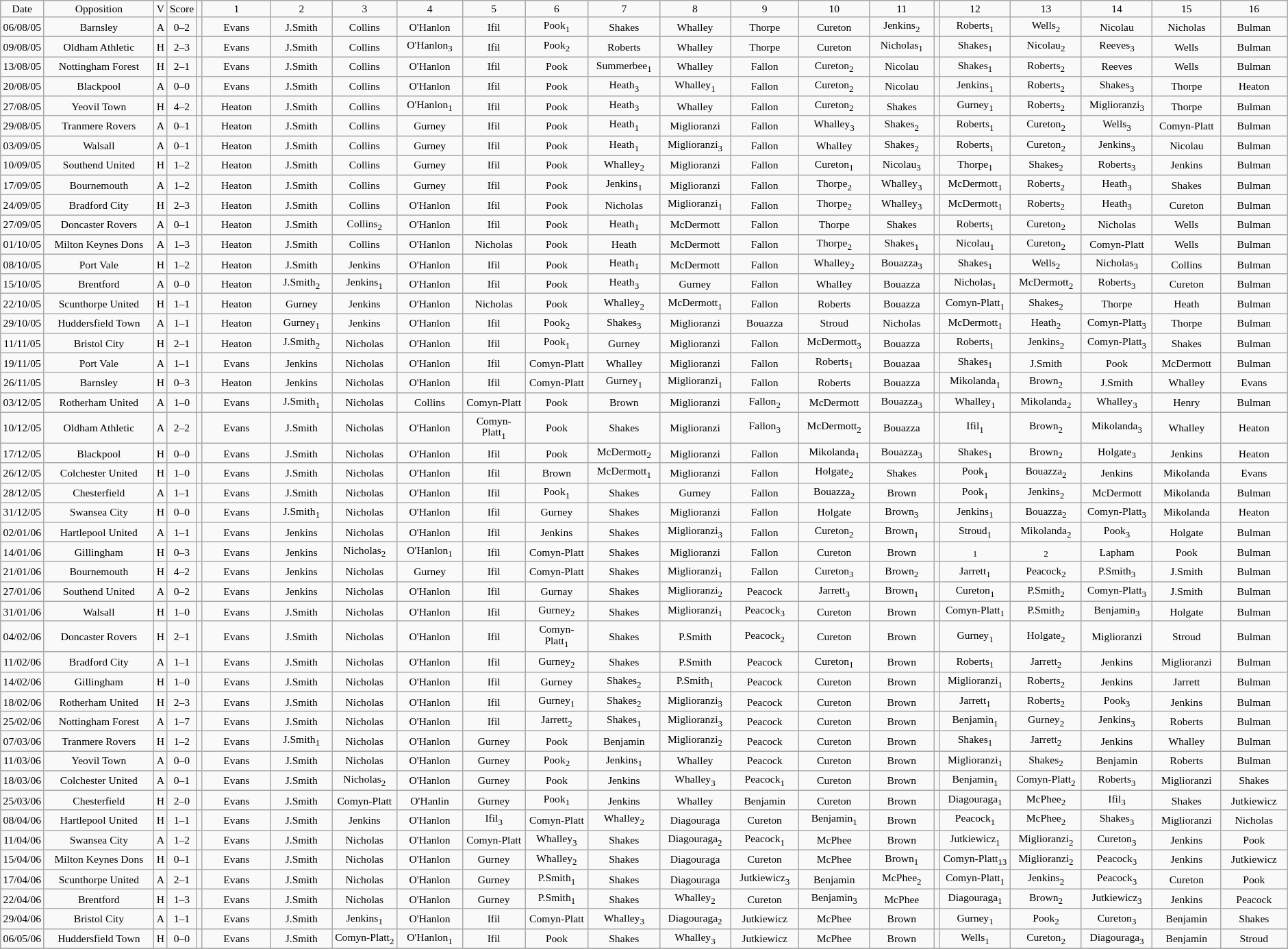<table class="wikitable" style="font-size: 65%; text-align: center;">
<tr style="text-align:center;">
<td style="width:10px; ">Date</td>
<td style="width:150px; ">Opposition</td>
<td style="width:5px; ">V</td>
<td style="width:5px; ">Score</td>
<td style="width:1px; text-align:center;"></td>
<td style="width:95px; ">1</td>
<td style="width:75px; ">2</td>
<td style="width:75px; ">3</td>
<td style="width:75px; ">4</td>
<td style="width:75px; ">5</td>
<td style="width:75px; ">6</td>
<td style="width:75px; ">7</td>
<td style="width:75px; ">8</td>
<td style="width:75px; ">9</td>
<td style="width:75px; ">10</td>
<td style="width:75px; ">11</td>
<td style="width:1px; text-align:center;"></td>
<td style="width:75px; ">12</td>
<td style="width:75px; ">13</td>
<td style="width:75px; ">14</td>
<td style="width:75px; ">15</td>
<td style="width:75px; ">16</td>
</tr>
<tr>
<td>06/08/05</td>
<td>Barnsley</td>
<td>A</td>
<td>0–2</td>
<td></td>
<td>Evans</td>
<td>J.Smith</td>
<td>Collins</td>
<td>O'Hanlon</td>
<td>Ifil</td>
<td>Pook<sub>1</sub></td>
<td>Shakes</td>
<td>Whalley</td>
<td>Thorpe</td>
<td>Cureton</td>
<td>Jenkins<sub>2</sub></td>
<td></td>
<td>Roberts<sub>1</sub></td>
<td>Wells<sub>2</sub></td>
<td>Nicolau</td>
<td>Nicholas</td>
<td>Bulman</td>
</tr>
<tr>
<td>09/08/05</td>
<td>Oldham Athletic</td>
<td>H</td>
<td>2–3</td>
<td></td>
<td>Evans</td>
<td>J.Smith</td>
<td>Collins</td>
<td>O'Hanlon<sub>3</sub></td>
<td>Ifil</td>
<td>Pook<sub>2</sub></td>
<td>Roberts</td>
<td>Whalley</td>
<td>Thorpe</td>
<td>Cureton</td>
<td>Nicholas<sub>1</sub></td>
<td></td>
<td>Shakes<sub>1</sub></td>
<td>Nicolau<sub>2</sub></td>
<td>Reeves<sub>3</sub></td>
<td>Wells</td>
<td>Bulman</td>
</tr>
<tr>
<td>13/08/05</td>
<td>Nottingham Forest</td>
<td>H</td>
<td>2–1</td>
<td></td>
<td>Evans</td>
<td>J.Smith</td>
<td>Collins</td>
<td>O'Hanlon</td>
<td>Ifil</td>
<td>Pook</td>
<td>Summerbee<sub>1</sub></td>
<td>Whalley</td>
<td>Fallon</td>
<td>Cureton<sub>2</sub></td>
<td>Nicolau</td>
<td></td>
<td>Shakes<sub>1</sub></td>
<td>Roberts<sub>2</sub></td>
<td>Reeves</td>
<td>Wells</td>
<td>Bulman</td>
</tr>
<tr>
<td>20/08/05</td>
<td>Blackpool</td>
<td>A</td>
<td>0–0</td>
<td></td>
<td>Evans</td>
<td>J.Smith</td>
<td>Collins</td>
<td>O'Hanlon</td>
<td>Ifil</td>
<td>Pook</td>
<td>Heath<sub>3</sub></td>
<td>Whalley<sub>1</sub></td>
<td>Fallon</td>
<td>Cureton<sub>2</sub></td>
<td>Nicolau</td>
<td></td>
<td>Jenkins<sub>1</sub></td>
<td>Roberts<sub>2</sub></td>
<td>Shakes<sub>3</sub></td>
<td>Thorpe</td>
<td>Heaton</td>
</tr>
<tr>
<td>27/08/05</td>
<td>Yeovil Town</td>
<td>H</td>
<td>4–2</td>
<td></td>
<td>Heaton</td>
<td>J.Smith</td>
<td>Collins</td>
<td>O'Hanlon<sub>1</sub></td>
<td>Ifil</td>
<td>Pook</td>
<td>Heath<sub>3</sub></td>
<td>Whalley</td>
<td>Fallon</td>
<td>Cureton<sub>2</sub></td>
<td>Shakes</td>
<td></td>
<td>Gurney<sub>1</sub></td>
<td>Roberts<sub>2</sub></td>
<td>Miglioranzi<sub>3</sub></td>
<td>Thorpe</td>
<td>Bulman</td>
</tr>
<tr>
<td>29/08/05</td>
<td>Tranmere Rovers</td>
<td>A</td>
<td>0–1</td>
<td></td>
<td>Heaton</td>
<td>J.Smith</td>
<td>Collins</td>
<td>Gurney</td>
<td>Ifil</td>
<td>Pook</td>
<td>Heath<sub>1</sub></td>
<td>Miglioranzi</td>
<td>Fallon</td>
<td>Whalley<sub>3</sub></td>
<td>Shakes<sub>2</sub></td>
<td></td>
<td>Roberts<sub>1</sub></td>
<td>Cureton<sub>2</sub></td>
<td>Wells<sub>3</sub></td>
<td>Comyn-Platt</td>
<td>Bulman</td>
</tr>
<tr>
<td>03/09/05</td>
<td>Walsall</td>
<td>A</td>
<td>0–1</td>
<td></td>
<td>Heaton</td>
<td>J.Smith</td>
<td>Collins</td>
<td>Gurney</td>
<td>Ifil</td>
<td>Pook</td>
<td>Heath<sub>1</sub></td>
<td>Miglioranzi<sub>3</sub></td>
<td>Fallon</td>
<td>Whalley</td>
<td>Shakes<sub>2</sub></td>
<td></td>
<td>Roberts<sub>1</sub></td>
<td>Cureton<sub>2</sub></td>
<td>Jenkins<sub>3</sub></td>
<td>Nicolau</td>
<td>Bulman</td>
</tr>
<tr>
<td>10/09/05</td>
<td>Southend United</td>
<td>H</td>
<td>1–2</td>
<td></td>
<td>Heaton</td>
<td>J.Smith</td>
<td>Collins</td>
<td>Gurney</td>
<td>Ifil</td>
<td>Pook</td>
<td>Whalley<sub>2</sub></td>
<td>Miglioranzi</td>
<td>Fallon</td>
<td>Cureton<sub>1</sub></td>
<td>Nicolau<sub>3</sub></td>
<td></td>
<td>Thorpe<sub>1</sub></td>
<td>Shakes<sub>2</sub></td>
<td>Roberts<sub>3</sub></td>
<td>Jenkins</td>
<td>Bulman</td>
</tr>
<tr>
<td>17/09/05</td>
<td>Bournemouth</td>
<td>A</td>
<td>1–2</td>
<td></td>
<td>Heaton</td>
<td>J.Smith</td>
<td>Collins</td>
<td>Gurney</td>
<td>Ifil</td>
<td>Pook</td>
<td>Jenkins<sub>1</sub></td>
<td>Miglioranzi</td>
<td>Fallon</td>
<td>Thorpe<sub>2</sub></td>
<td>Whalley<sub>3</sub></td>
<td></td>
<td>McDermott<sub>1</sub></td>
<td>Roberts<sub>2</sub></td>
<td>Heath<sub>3</sub></td>
<td>Shakes</td>
<td>Bulman</td>
</tr>
<tr>
<td>24/09/05</td>
<td>Bradford City</td>
<td>H</td>
<td>2–3</td>
<td></td>
<td>Heaton</td>
<td>J.Smith</td>
<td>Collins</td>
<td>O'Hanlon</td>
<td>Ifil</td>
<td>Pook</td>
<td>Nicholas</td>
<td>Miglioranzi<sub>1</sub></td>
<td>Fallon</td>
<td>Thorpe<sub>2</sub></td>
<td>Whalley<sub>3</sub></td>
<td></td>
<td>McDermott<sub>1</sub></td>
<td>Roberts<sub>2</sub></td>
<td>Heath<sub>3</sub></td>
<td>Cureton</td>
<td>Bulman</td>
</tr>
<tr>
<td>27/09/05</td>
<td>Doncaster Rovers</td>
<td>A</td>
<td>0–1</td>
<td></td>
<td>Heaton</td>
<td>J.Smith</td>
<td>Collins<sub>2</sub></td>
<td>O'Hanlon</td>
<td>Ifil</td>
<td>Pook</td>
<td>Heath<sub>1</sub></td>
<td>McDermott</td>
<td>Fallon</td>
<td>Thorpe</td>
<td>Shakes</td>
<td></td>
<td>Roberts<sub>1</sub></td>
<td>Cureton<sub>2</sub></td>
<td>Nicholas</td>
<td>Wells</td>
<td>Bulman</td>
</tr>
<tr>
<td>01/10/05</td>
<td>Milton Keynes Dons</td>
<td>A</td>
<td>1–3</td>
<td></td>
<td>Heaton</td>
<td>J.Smith</td>
<td>Collins</td>
<td>O'Hanlon</td>
<td>Nicholas</td>
<td>Pook</td>
<td>Heath</td>
<td>McDermott</td>
<td>Fallon</td>
<td>Thorpe<sub>2</sub></td>
<td>Shakes<sub>1</sub></td>
<td></td>
<td>Nicolau<sub>1</sub></td>
<td>Cureton<sub>2</sub></td>
<td>Comyn-Platt</td>
<td>Wells</td>
<td>Bulman</td>
</tr>
<tr>
<td>08/10/05</td>
<td>Port Vale</td>
<td>H</td>
<td>1–2</td>
<td></td>
<td>Heaton</td>
<td>J.Smith</td>
<td>Jenkins</td>
<td>O'Hanlon</td>
<td>Ifil</td>
<td>Pook</td>
<td>Heath<sub>1</sub></td>
<td>McDermott</td>
<td>Fallon</td>
<td>Whalley<sub>2</sub></td>
<td>Bouazza<sub>3</sub></td>
<td></td>
<td>Shakes<sub>1</sub></td>
<td>Wells<sub>2</sub></td>
<td>Nicholas<sub>3</sub></td>
<td>Collins</td>
<td>Bulman</td>
</tr>
<tr>
<td>15/10/05</td>
<td>Brentford</td>
<td>A</td>
<td>0–0</td>
<td></td>
<td>Heaton</td>
<td>J.Smith<sub>2</sub></td>
<td>Jenkins<sub>1</sub></td>
<td>O'Hanlon</td>
<td>Ifil</td>
<td>Pook</td>
<td>Heath<sub>3</sub></td>
<td>Gurney</td>
<td>Fallon</td>
<td>Whalley</td>
<td>Bouazza</td>
<td></td>
<td>Nicholas<sub>1</sub></td>
<td>McDermott<sub>2</sub></td>
<td>Roberts<sub>3</sub></td>
<td>Cureton</td>
<td>Bulman</td>
</tr>
<tr>
<td>22/10/05</td>
<td>Scunthorpe United</td>
<td>H</td>
<td>1–1</td>
<td></td>
<td>Heaton</td>
<td>Gurney</td>
<td>Jenkins</td>
<td>O'Hanlon</td>
<td>Nicholas</td>
<td>Pook</td>
<td>Whalley<sub>2</sub></td>
<td>McDermott<sub>1</sub></td>
<td>Fallon</td>
<td>Roberts</td>
<td>Bouazza</td>
<td></td>
<td>Comyn-Platt<sub>1</sub></td>
<td>Shakes<sub>2</sub></td>
<td>Thorpe</td>
<td>Heath</td>
<td>Bulman</td>
</tr>
<tr>
<td>29/10/05</td>
<td>Huddersfield Town</td>
<td>A</td>
<td>1–1</td>
<td></td>
<td>Heaton</td>
<td>Gurney<sub>1</sub></td>
<td>Jenkins</td>
<td>O'Hanlon</td>
<td>Ifil</td>
<td>Pook<sub>2</sub></td>
<td>Shakes<sub>3</sub></td>
<td>Miglioranzi</td>
<td>Bouazza</td>
<td>Stroud</td>
<td>Nicholas</td>
<td></td>
<td>McDermott<sub>1</sub></td>
<td>Heath<sub>2</sub></td>
<td>Comyn-Platt<sub>3</sub></td>
<td>Thorpe</td>
<td>Bulman</td>
</tr>
<tr>
<td>11/11/05</td>
<td>Bristol City</td>
<td>H</td>
<td>2–1</td>
<td></td>
<td>Heaton</td>
<td>J.Smith<sub>2</sub></td>
<td>Nicholas</td>
<td>O'Hanlon</td>
<td>Ifil</td>
<td>Pook<sub>1</sub></td>
<td>Gurney</td>
<td>Miglioranzi</td>
<td>Fallon</td>
<td>McDermott<sub>3</sub></td>
<td>Bouazza</td>
<td></td>
<td>Roberts<sub>1</sub></td>
<td>Jenkins<sub>2</sub></td>
<td>Comyn-Platt<sub>3</sub></td>
<td>Shakes</td>
<td>Bulman</td>
</tr>
<tr>
<td>19/11/05</td>
<td>Port Vale</td>
<td>A</td>
<td>1–1</td>
<td></td>
<td>Evans</td>
<td>Jenkins</td>
<td>Nicholas</td>
<td>O'Hanlon</td>
<td>Ifil</td>
<td>Comyn-Platt</td>
<td>Whalley</td>
<td>Miglioranzi</td>
<td>Fallon</td>
<td>Roberts<sub>1</sub></td>
<td>Bouazaa</td>
<td></td>
<td>Shakes<sub>1</sub></td>
<td>J.Smith</td>
<td>Pook</td>
<td>McDermott</td>
<td>Bulman</td>
</tr>
<tr>
<td>26/11/05</td>
<td>Barnsley</td>
<td>H</td>
<td>0–3</td>
<td></td>
<td>Heaton</td>
<td>Jenkins</td>
<td>Nicholas</td>
<td>O'Hanlon</td>
<td>Ifil</td>
<td>Comyn-Platt</td>
<td>Gurney<sub>1</sub></td>
<td>Miglioranzi<sub>1</sub></td>
<td>Fallon</td>
<td>Roberts</td>
<td>Bouazza</td>
<td></td>
<td>Mikolanda<sub>1</sub></td>
<td>Brown<sub>2</sub></td>
<td>J.Smith</td>
<td>Whalley</td>
<td>Evans</td>
</tr>
<tr>
<td>03/12/05</td>
<td>Rotherham United</td>
<td>A</td>
<td>1–0</td>
<td></td>
<td>Evans</td>
<td>J.Smith<sub>1</sub></td>
<td>Nicholas</td>
<td>Collins</td>
<td>Comyn-Platt</td>
<td>Pook</td>
<td>Brown</td>
<td>Miglioranzi</td>
<td>Fallon<sub>2</sub></td>
<td>McDermott</td>
<td>Bouazza<sub>3</sub></td>
<td></td>
<td>Whalley<sub>1</sub></td>
<td>Mikolanda<sub>2</sub></td>
<td>Whalley<sub>3</sub></td>
<td>Henry</td>
<td>Bulman</td>
</tr>
<tr>
<td>10/12/05</td>
<td>Oldham Athletic</td>
<td>A</td>
<td>2–2</td>
<td></td>
<td>Evans</td>
<td>J.Smith</td>
<td>Nicholas</td>
<td>O'Hanlon</td>
<td>Comyn-Platt<sub>1</sub></td>
<td>Pook</td>
<td>Shakes</td>
<td>Miglioranzi</td>
<td>Fallon<sub>3</sub></td>
<td>McDermott<sub>2</sub></td>
<td>Bouazza</td>
<td></td>
<td>Ifil<sub>1</sub></td>
<td>Brown<sub>2</sub></td>
<td>Mikolanda<sub>3</sub></td>
<td>Whalley</td>
<td>Heaton</td>
</tr>
<tr>
<td>17/12/05</td>
<td>Blackpool</td>
<td>H</td>
<td>0–0</td>
<td></td>
<td>Evans</td>
<td>J.Smith</td>
<td>Nicholas</td>
<td>O'Hanlon</td>
<td>Ifil</td>
<td>Pook</td>
<td>McDermott<sub>2</sub></td>
<td>Miglioranzi</td>
<td>Fallon</td>
<td>Mikolanda<sub>1</sub></td>
<td>Bouazza<sub>3</sub></td>
<td></td>
<td>Shakes<sub>1</sub></td>
<td>Brown<sub>2</sub></td>
<td>Holgate<sub>3</sub></td>
<td>Jenkins</td>
<td>Heaton</td>
</tr>
<tr>
<td>26/12/05</td>
<td>Colchester United</td>
<td>H</td>
<td>1–0</td>
<td></td>
<td>Evans</td>
<td>J.Smith</td>
<td>Nicholas</td>
<td>O'Hanlon</td>
<td>Ifil</td>
<td>Brown</td>
<td>McDermott<sub>1</sub></td>
<td>Miglioranzi</td>
<td>Fallon</td>
<td>Holgate<sub>2</sub></td>
<td>Shakes</td>
<td></td>
<td>Pook<sub>1</sub></td>
<td>Bouazza<sub>2</sub></td>
<td>Jenkins</td>
<td>Mikolanda</td>
<td>Evans</td>
</tr>
<tr>
<td>28/12/05</td>
<td>Chesterfield</td>
<td>A</td>
<td>1–1</td>
<td></td>
<td>Evans</td>
<td>J.Smith</td>
<td>Nicholas</td>
<td>O'Hanlon</td>
<td>Ifil</td>
<td>Pook<sub>1</sub></td>
<td>Shakes</td>
<td>Gurney</td>
<td>Fallon</td>
<td>Bouazza<sub>2</sub></td>
<td>Brown</td>
<td></td>
<td>Pook<sub>1</sub></td>
<td>Jenkins<sub>2</sub></td>
<td>McDermott</td>
<td>Mikolanda</td>
<td>Bulman</td>
</tr>
<tr>
<td>31/12/05</td>
<td>Swansea City</td>
<td>H</td>
<td>0–0</td>
<td></td>
<td>Evans</td>
<td>J.Smith<sub>1</sub></td>
<td>Nicholas</td>
<td>O'Hanlon</td>
<td>Ifil</td>
<td>Gurney</td>
<td>Shakes</td>
<td>Miglioranzi</td>
<td>Fallon</td>
<td>Holgate</td>
<td>Brown<sub>3</sub></td>
<td></td>
<td>Jenkins<sub>1</sub></td>
<td>Bouazza<sub>2</sub></td>
<td>Comyn-Platt<sub>3</sub></td>
<td>Mikolanda</td>
<td>Heaton</td>
</tr>
<tr>
<td>02/01/06</td>
<td>Hartlepool United</td>
<td>A</td>
<td>1–1</td>
<td></td>
<td>Evans</td>
<td>Jenkins</td>
<td>Nicholas</td>
<td>O'Hanlon</td>
<td>Ifil</td>
<td>Jenkins</td>
<td>Shakes</td>
<td>Miglioranzi<sub>3</sub></td>
<td>Fallon</td>
<td>Cureton<sub>2</sub></td>
<td>Brown<sub>1</sub></td>
<td></td>
<td>Stroud<sub>1</sub></td>
<td>Mikolanda<sub>2</sub></td>
<td>Pook<sub>3</sub></td>
<td>Holgate</td>
<td>Bulman</td>
</tr>
<tr>
<td>14/01/06</td>
<td>Gillingham</td>
<td>H</td>
<td>0–3</td>
<td></td>
<td>Evans</td>
<td>Jenkins</td>
<td>Nicholas<sub>2</sub></td>
<td>O'Hanlon<sub>1</sub></td>
<td>Ifil</td>
<td>Comyn-Platt</td>
<td>Shakes</td>
<td>Miglioranzi</td>
<td>Fallon</td>
<td>Cureton</td>
<td>Brown</td>
<td></td>
<td><sub>1</sub></td>
<td><sub>2</sub></td>
<td>Lapham</td>
<td>Pook</td>
<td>Bulman</td>
</tr>
<tr>
<td>21/01/06</td>
<td>Bournemouth</td>
<td>H</td>
<td>4–2</td>
<td></td>
<td>Evans</td>
<td>Jenkins</td>
<td>Nicholas</td>
<td>Gurney</td>
<td>Ifil</td>
<td>Comyn-Platt</td>
<td>Shakes</td>
<td>Miglioranzi<sub>1</sub></td>
<td>Fallon</td>
<td>Cureton<sub>3</sub></td>
<td>Brown<sub>2</sub></td>
<td></td>
<td>Jarrett<sub>1</sub></td>
<td>Peacock<sub>2</sub></td>
<td>P.Smith<sub>3</sub></td>
<td>J.Smith</td>
<td>Bulman</td>
</tr>
<tr>
<td>27/01/06</td>
<td>Southend United</td>
<td>A</td>
<td>0–2</td>
<td></td>
<td>Evans</td>
<td>Jenkins</td>
<td>Nicholas</td>
<td>O'Hanlon</td>
<td>Ifil</td>
<td>Gurnay</td>
<td>Shakes</td>
<td>Miglioranzi<sub>2</sub></td>
<td>Peacock</td>
<td>Jarrett<sub>3</sub></td>
<td>Brown<sub>1</sub></td>
<td></td>
<td>Cureton<sub>1</sub></td>
<td>P.Smith<sub>2</sub></td>
<td>Comyn-Platt<sub>3</sub></td>
<td>J.Smith</td>
<td>Bulman</td>
</tr>
<tr>
<td>31/01/06</td>
<td>Walsall</td>
<td>H</td>
<td>1–0</td>
<td></td>
<td>Evans</td>
<td>J.Smith</td>
<td>Nicholas</td>
<td>O'Hanlon</td>
<td>Ifil</td>
<td>Gurney<sub>2</sub></td>
<td>Shakes</td>
<td>Miglioranzi<sub>1</sub></td>
<td>Peacock<sub>3</sub></td>
<td>Cureton</td>
<td>Brown</td>
<td></td>
<td>Comyn-Platt<sub>1</sub></td>
<td>P.Smith<sub>2</sub></td>
<td>Benjamin<sub>3</sub></td>
<td>Holgate</td>
<td>Bulman</td>
</tr>
<tr>
<td>04/02/06</td>
<td>Doncaster Rovers</td>
<td>H</td>
<td>2–1</td>
<td></td>
<td>Evans</td>
<td>J.Smith</td>
<td>Nicholas</td>
<td>O'Hanlon</td>
<td>Ifil</td>
<td>Comyn-Platt<sub>1</sub></td>
<td>Shakes</td>
<td>P.Smith</td>
<td>Peacock<sub>2</sub></td>
<td>Cureton</td>
<td>Brown</td>
<td></td>
<td>Gurney<sub>1</sub></td>
<td>Holgate<sub>2</sub></td>
<td>Miglioranzi</td>
<td>Stroud</td>
<td>Bulman</td>
</tr>
<tr>
<td>11/02/06</td>
<td>Bradford City</td>
<td>A</td>
<td>1–1</td>
<td></td>
<td>Evans</td>
<td>J.Smith</td>
<td>Nicholas</td>
<td>O'Hanlon</td>
<td>Ifil</td>
<td>Gurney<sub>2</sub></td>
<td>Shakes</td>
<td>P.Smith</td>
<td>Peacock</td>
<td>Cureton<sub>1</sub></td>
<td>Brown</td>
<td></td>
<td>Roberts<sub>1</sub></td>
<td>Jarrett<sub>2</sub></td>
<td>Jenkins</td>
<td>Miglioranzi</td>
<td>Bulman</td>
</tr>
<tr>
<td>14/02/06</td>
<td>Gillingham</td>
<td>H</td>
<td>1–0</td>
<td></td>
<td>Evans</td>
<td>J.Smith</td>
<td>Nicholas</td>
<td>O'Hanlon</td>
<td>Ifil</td>
<td>Gurney</td>
<td>Shakes<sub>2</sub></td>
<td>P.Smith<sub>1</sub></td>
<td>Peacock</td>
<td>Cureton</td>
<td>Brown</td>
<td></td>
<td>Miglioranzi<sub>1</sub></td>
<td>Roberts<sub>2</sub></td>
<td>Jenkins</td>
<td>Jarrett</td>
<td>Bulman</td>
</tr>
<tr>
<td>18/02/06</td>
<td>Rotherham United</td>
<td>H</td>
<td>2–3</td>
<td></td>
<td>Evans</td>
<td>J.Smith</td>
<td>Nicholas</td>
<td>O'Hanlon</td>
<td>Ifil</td>
<td>Gurney<sub>1</sub></td>
<td>Shakes<sub>2</sub></td>
<td>Miglioranzi<sub>3</sub></td>
<td>Peacock</td>
<td>Cureton</td>
<td>Brown</td>
<td></td>
<td>Jarrett<sub>1</sub></td>
<td>Roberts<sub>2</sub></td>
<td>Pook<sub>3</sub></td>
<td>Jenkins</td>
<td>Bulman</td>
</tr>
<tr>
<td>25/02/06</td>
<td>Nottingham Forest</td>
<td>A</td>
<td>1–7</td>
<td></td>
<td>Evans</td>
<td>J.Smith</td>
<td>Nicholas</td>
<td>O'Hanlon</td>
<td>Ifil</td>
<td>Jarrett<sub>2</sub></td>
<td>Shakes<sub>1</sub></td>
<td>Miglioranzi<sub>3</sub></td>
<td>Peacock</td>
<td>Cureton</td>
<td>Brown</td>
<td></td>
<td>Benjamin<sub>1</sub></td>
<td>Gurney<sub>2</sub></td>
<td>Jenkins<sub>3</sub></td>
<td>Roberts</td>
<td>Bulman</td>
</tr>
<tr>
<td>07/03/06</td>
<td>Tranmere Rovers</td>
<td>H</td>
<td>1–2</td>
<td></td>
<td>Evans</td>
<td>J.Smith<sub>1</sub></td>
<td>Nicholas</td>
<td>O'Hanlon</td>
<td>Gurney</td>
<td>Pook</td>
<td>Benjamin</td>
<td>Miglioranzi<sub>2</sub></td>
<td>Peacock</td>
<td>Cureton</td>
<td>Brown</td>
<td></td>
<td>Shakes<sub>1</sub></td>
<td>Jarrett<sub>2</sub></td>
<td>Jenkins</td>
<td>Whalley</td>
<td>Bulman</td>
</tr>
<tr>
<td>11/03/06</td>
<td>Yeovil Town</td>
<td>A</td>
<td>0–0</td>
<td></td>
<td>Evans</td>
<td>J.Smith</td>
<td>Nicholas</td>
<td>O'Hanlon</td>
<td>Gurney</td>
<td>Pook<sub>2</sub></td>
<td>Jenkins<sub>1</sub></td>
<td>Whalley</td>
<td>Peacock</td>
<td>Cureton</td>
<td>Brown</td>
<td></td>
<td>Miglioranzi<sub>1</sub></td>
<td>Shakes<sub>2</sub></td>
<td>Benjamin</td>
<td>Roberts</td>
<td>Bulman</td>
</tr>
<tr>
<td>18/03/06</td>
<td>Colchester United</td>
<td>A</td>
<td>0–1</td>
<td></td>
<td>Evans</td>
<td>J.Smith</td>
<td>Nicholas<sub>2</sub></td>
<td>O'Hanlon</td>
<td>Gurney</td>
<td>Pook</td>
<td>Jenkins</td>
<td>Whalley<sub>3</sub></td>
<td>Peacock<sub>1</sub></td>
<td>Cureton</td>
<td>Brown</td>
<td></td>
<td>Benjamin<sub>1</sub></td>
<td>Comyn-Platt<sub>2</sub></td>
<td>Roberts<sub>3</sub></td>
<td>Miglioranzi</td>
<td>Shakes</td>
</tr>
<tr>
<td>25/03/06</td>
<td>Chesterfield</td>
<td>H</td>
<td>2–0</td>
<td></td>
<td>Evans</td>
<td>J.Smith</td>
<td>Comyn-Platt</td>
<td>O'Hanlin</td>
<td>Gurney</td>
<td>Pook<sub>1</sub></td>
<td>Jenkins</td>
<td>Whalley</td>
<td>Benjamin</td>
<td>Cureton</td>
<td>Brown</td>
<td></td>
<td>Diagouraga<sub>1</sub></td>
<td>McPhee<sub>2</sub></td>
<td>Ifil<sub>3</sub></td>
<td>Shakes</td>
<td>Jutkiewicz</td>
</tr>
<tr>
<td>08/04/06</td>
<td>Hartlepool United</td>
<td>H</td>
<td>1–1</td>
<td></td>
<td>Evans</td>
<td>J.Smith</td>
<td>Jenkins</td>
<td>O'Hanlon</td>
<td>Ifil<sub>3</sub></td>
<td>Comyn-Platt</td>
<td>Whalley<sub>2</sub></td>
<td>Diagouraga</td>
<td>Cureton</td>
<td>Benjamin<sub>1</sub></td>
<td>Brown</td>
<td></td>
<td>Peacock<sub>1</sub></td>
<td>McPhee<sub>2</sub></td>
<td>Shakes<sub>3</sub></td>
<td>Miglioranzi</td>
<td>Nicholas</td>
</tr>
<tr>
<td>11/04/06</td>
<td>Swansea City</td>
<td>A</td>
<td>1–2</td>
<td></td>
<td>Evans</td>
<td>J.Smith</td>
<td>Nicholas</td>
<td>O'Hanlon</td>
<td>Comyn-Platt</td>
<td>Whalley<sub>3</sub></td>
<td>Shakes</td>
<td>Diagouraga<sub>2</sub></td>
<td>Peacock<sub>1</sub></td>
<td>McPhee</td>
<td>Brown</td>
<td></td>
<td>Jutkiewicz<sub>1</sub></td>
<td>Miglioranzi<sub>2</sub></td>
<td>Cureton<sub>3</sub></td>
<td>Jenkins</td>
<td>Pook</td>
</tr>
<tr>
<td>15/04/06</td>
<td>Milton Keynes Dons</td>
<td>H</td>
<td>0–1</td>
<td></td>
<td>Evans</td>
<td>J.Smith</td>
<td>Nicholas</td>
<td>O'Hanlon</td>
<td>Gurney</td>
<td>Whalley<sub>2</sub></td>
<td>Shakes</td>
<td>Diagouraga</td>
<td>Cureton</td>
<td>McPhee</td>
<td>Brown<sub>1</sub></td>
<td></td>
<td>Comyn-Platt<sub>13</sub></td>
<td>Miglioranzi<sub>2</sub></td>
<td>Peacock<sub>3</sub></td>
<td>Jenkins</td>
<td>Jutkiewicz</td>
</tr>
<tr>
<td>17/04/06</td>
<td>Scunthorpe United</td>
<td>A</td>
<td>2–1</td>
<td></td>
<td>Evans</td>
<td>J.Smith</td>
<td>Nicholas</td>
<td>O'Hanlon</td>
<td>Gurney</td>
<td>P.Smith<sub>1</sub></td>
<td>Shakes</td>
<td>Diagouraga</td>
<td>Jutkiewicz<sub>3</sub></td>
<td>Benjamin</td>
<td>McPhee<sub>2</sub></td>
<td></td>
<td>Comyn-Platt<sub>1</sub></td>
<td>Jenkins<sub>2</sub></td>
<td>Peacock<sub>3</sub></td>
<td>Cureton</td>
<td>Pook</td>
</tr>
<tr>
<td>22/04/06</td>
<td>Brentford</td>
<td>H</td>
<td>1–3</td>
<td></td>
<td>Evans</td>
<td>J.Smith</td>
<td>Nicholas</td>
<td>O'Hanlon</td>
<td>Gurney</td>
<td>P.Smith<sub>1</sub></td>
<td>Shakes</td>
<td>Whalley<sub>2</sub></td>
<td>Cureton</td>
<td>Benjamin<sub>3</sub></td>
<td>McPhee</td>
<td></td>
<td>Diagouraga<sub>1</sub></td>
<td>Brown<sub>2</sub></td>
<td>Jutkiewicz<sub>3</sub></td>
<td>Jenkins</td>
<td>Peacock</td>
</tr>
<tr>
<td>29/04/06</td>
<td>Bristol City</td>
<td>A</td>
<td>1–1</td>
<td></td>
<td>Evans</td>
<td>J.Smith</td>
<td>Jenkins<sub>1</sub></td>
<td>O'Hanlon</td>
<td>Ifil</td>
<td>Comyn-Platt</td>
<td>Whalley<sub>3</sub></td>
<td>Diagouraga<sub>2</sub></td>
<td>Jutkiewicz</td>
<td>McPhee</td>
<td>Brown</td>
<td></td>
<td>Gurney<sub>1</sub></td>
<td>Pook<sub>2</sub></td>
<td>Cureton<sub>3</sub></td>
<td>Benjamin</td>
<td>Shakes</td>
</tr>
<tr>
<td>06/05/06</td>
<td>Huddersfield Town</td>
<td>H</td>
<td>0–0</td>
<td></td>
<td>Evans</td>
<td>J.Smith</td>
<td>Comyn-Platt<sub>2</sub></td>
<td>O'Hanlon<sub>1</sub></td>
<td>Ifil</td>
<td>Pook</td>
<td>Shakes</td>
<td>Whalley<sub>3</sub></td>
<td>Jutkiewicz</td>
<td>McPhee</td>
<td>Brown</td>
<td></td>
<td>Wells<sub>1</sub></td>
<td>Cureton<sub>2</sub></td>
<td>Diagouraga<sub>3</sub></td>
<td>Benjamin</td>
<td>Stroud</td>
</tr>
<tr>
</tr>
</table>
